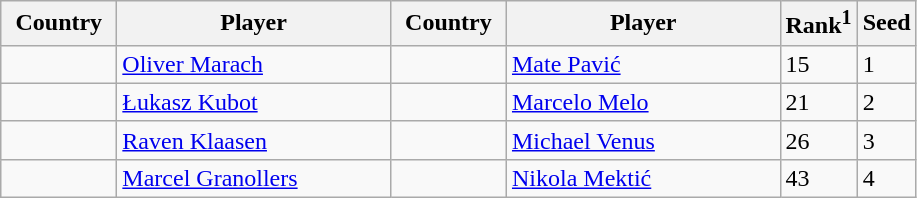<table class="sortable wikitable">
<tr>
<th width="70">Country</th>
<th width="175">Player</th>
<th width="70">Country</th>
<th width="175">Player</th>
<th>Rank<sup>1</sup></th>
<th>Seed</th>
</tr>
<tr>
<td></td>
<td><a href='#'>Oliver Marach</a></td>
<td></td>
<td><a href='#'>Mate Pavić</a></td>
<td>15</td>
<td>1</td>
</tr>
<tr>
<td></td>
<td><a href='#'>Łukasz Kubot</a></td>
<td></td>
<td><a href='#'>Marcelo Melo</a></td>
<td>21</td>
<td>2</td>
</tr>
<tr>
<td></td>
<td><a href='#'>Raven Klaasen</a></td>
<td></td>
<td><a href='#'>Michael Venus</a></td>
<td>26</td>
<td>3</td>
</tr>
<tr>
<td></td>
<td><a href='#'>Marcel Granollers</a></td>
<td></td>
<td><a href='#'>Nikola Mektić</a></td>
<td>43</td>
<td>4</td>
</tr>
</table>
